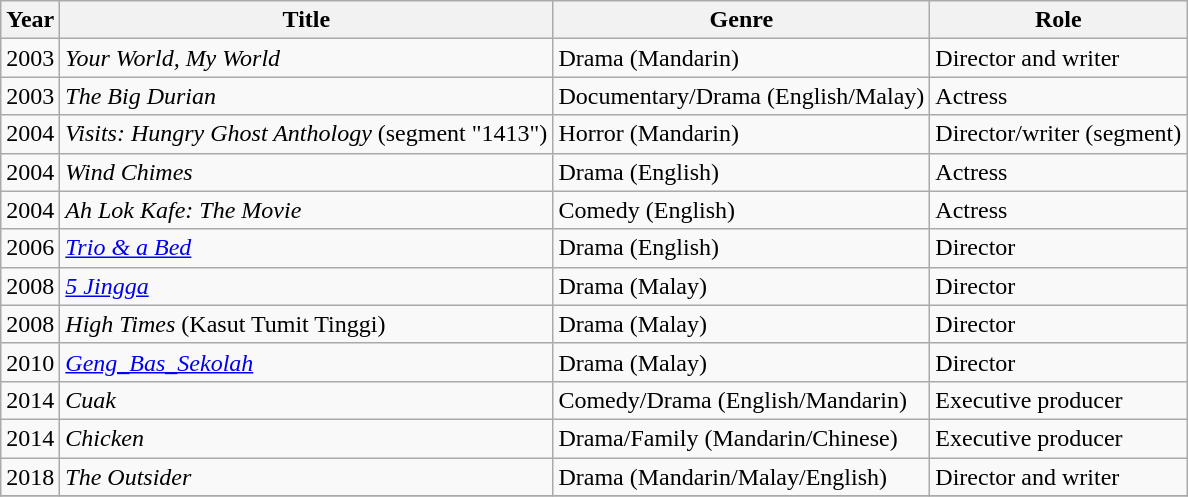<table class="wikitable">
<tr>
<th>Year</th>
<th>Title</th>
<th>Genre</th>
<th>Role</th>
</tr>
<tr>
<td>2003</td>
<td><em>Your World, My World</em></td>
<td>Drama (Mandarin)</td>
<td>Director and writer</td>
</tr>
<tr>
<td>2003</td>
<td><em>The Big Durian</em></td>
<td>Documentary/Drama  (English/Malay)</td>
<td>Actress</td>
</tr>
<tr>
<td>2004</td>
<td><em>Visits: Hungry Ghost Anthology</em>  (segment "1413")</td>
<td>Horror (Mandarin)</td>
<td>Director/writer (segment)</td>
</tr>
<tr>
<td>2004</td>
<td><em>Wind Chimes</em></td>
<td>Drama (English)</td>
<td>Actress</td>
</tr>
<tr>
<td>2004</td>
<td><em>Ah Lok Kafe: The Movie</em></td>
<td>Comedy (English)</td>
<td>Actress</td>
</tr>
<tr>
<td>2006</td>
<td><em><a href='#'>Trio & a Bed</a></em></td>
<td>Drama (English)</td>
<td>Director</td>
</tr>
<tr>
<td>2008</td>
<td><em><a href='#'>5 Jingga</a></em></td>
<td>Drama (Malay)</td>
<td>Director</td>
</tr>
<tr>
<td>2008</td>
<td><em>High Times</em> (Kasut Tumit Tinggi)</td>
<td>Drama (Malay)</td>
<td>Director</td>
</tr>
<tr>
<td>2010</td>
<td><em><a href='#'>Geng_Bas_Sekolah</a></em></td>
<td>Drama (Malay)</td>
<td>Director</td>
</tr>
<tr>
<td>2014</td>
<td><em>Cuak</em></td>
<td>Comedy/Drama (English/Mandarin)</td>
<td>Executive producer</td>
</tr>
<tr>
<td>2014</td>
<td><em>Chicken</em></td>
<td>Drama/Family (Mandarin/Chinese)</td>
<td>Executive producer</td>
</tr>
<tr>
<td>2018</td>
<td><em>The Outsider</em></td>
<td>Drama (Mandarin/Malay/English)</td>
<td>Director and writer</td>
</tr>
<tr>
</tr>
</table>
